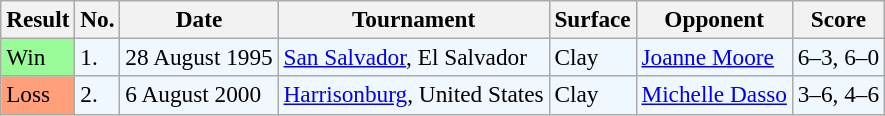<table class="wikitable" style="font-size:97%">
<tr>
<th>Result</th>
<th>No.</th>
<th>Date</th>
<th>Tournament</th>
<th>Surface</th>
<th>Opponent</th>
<th>Score</th>
</tr>
<tr style="background:#f0f8ff;">
<td style="background:#98fb98;">Win</td>
<td>1.</td>
<td>28 August 1995</td>
<td><a href='#'>San Salvador</a>, El Salvador</td>
<td>Clay</td>
<td> <a href='#'>Joanne Moore</a></td>
<td>6–3, 6–0</td>
</tr>
<tr style="background:#f0f8ff;">
<td style="background:#ffa07a;">Loss</td>
<td>2.</td>
<td>6 August 2000</td>
<td><a href='#'>Harrisonburg</a>, United States</td>
<td>Clay</td>
<td> <a href='#'>Michelle Dasso</a></td>
<td>3–6, 4–6</td>
</tr>
</table>
